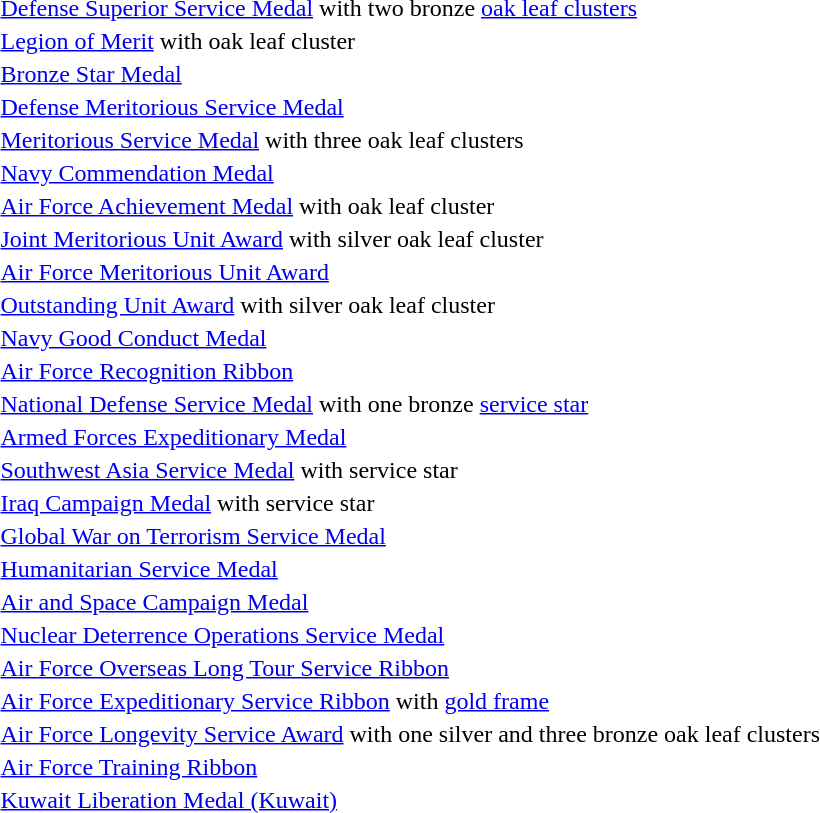<table>
<tr>
<td><span></span><span></span></td>
<td><a href='#'>Defense Superior Service Medal</a> with two bronze <a href='#'>oak leaf clusters</a></td>
</tr>
<tr>
<td></td>
<td><a href='#'>Legion of Merit</a> with oak leaf cluster</td>
</tr>
<tr>
<td></td>
<td><a href='#'>Bronze Star Medal</a></td>
</tr>
<tr>
<td></td>
<td><a href='#'>Defense Meritorious Service Medal</a></td>
</tr>
<tr>
<td><span></span><span></span><span></span></td>
<td><a href='#'>Meritorious Service Medal</a> with three oak leaf clusters</td>
</tr>
<tr>
<td></td>
<td><a href='#'>Navy Commendation Medal</a></td>
</tr>
<tr>
<td></td>
<td><a href='#'>Air Force Achievement Medal</a> with oak leaf cluster</td>
</tr>
<tr>
<td></td>
<td><a href='#'>Joint Meritorious Unit Award</a> with silver oak leaf cluster</td>
</tr>
<tr>
<td></td>
<td><a href='#'>Air Force Meritorious Unit Award</a></td>
</tr>
<tr>
<td></td>
<td><a href='#'>Outstanding Unit Award</a> with silver oak leaf cluster</td>
</tr>
<tr>
<td></td>
<td><a href='#'>Navy Good Conduct Medal</a></td>
</tr>
<tr>
<td></td>
<td><a href='#'>Air Force Recognition Ribbon</a></td>
</tr>
<tr>
<td></td>
<td><a href='#'>National Defense Service Medal</a> with one bronze <a href='#'>service star</a></td>
</tr>
<tr>
<td></td>
<td><a href='#'>Armed Forces Expeditionary Medal</a></td>
</tr>
<tr>
<td></td>
<td><a href='#'>Southwest Asia Service Medal</a> with service star</td>
</tr>
<tr>
<td></td>
<td><a href='#'>Iraq Campaign Medal</a> with service star</td>
</tr>
<tr>
<td></td>
<td><a href='#'>Global War on Terrorism Service Medal</a></td>
</tr>
<tr>
<td></td>
<td><a href='#'>Humanitarian Service Medal</a></td>
</tr>
<tr>
<td></td>
<td><a href='#'>Air and Space Campaign Medal</a></td>
</tr>
<tr>
<td></td>
<td><a href='#'>Nuclear Deterrence Operations Service Medal</a></td>
</tr>
<tr>
<td></td>
<td><a href='#'>Air Force Overseas Long Tour Service Ribbon</a></td>
</tr>
<tr>
<td></td>
<td><a href='#'>Air Force Expeditionary Service Ribbon</a> with <a href='#'>gold frame</a></td>
</tr>
<tr>
<td><span></span><span></span><span></span><span></span></td>
<td><a href='#'>Air Force Longevity Service Award</a> with one silver and three bronze oak leaf clusters</td>
</tr>
<tr>
<td></td>
<td><a href='#'>Air Force Training Ribbon</a></td>
</tr>
<tr>
<td></td>
<td><a href='#'>Kuwait Liberation Medal (Kuwait)</a></td>
</tr>
</table>
